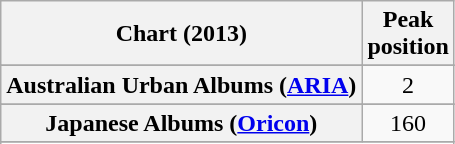<table class="wikitable sortable plainrowheaders" style="text-align:center">
<tr>
<th scope="col">Chart (2013)</th>
<th scope="col">Peak<br>position</th>
</tr>
<tr>
</tr>
<tr>
<th scope="row">Australian Urban Albums (<a href='#'>ARIA</a>)</th>
<td>2</td>
</tr>
<tr>
</tr>
<tr>
</tr>
<tr>
</tr>
<tr>
</tr>
<tr>
</tr>
<tr>
</tr>
<tr>
</tr>
<tr>
</tr>
<tr>
<th scope="row">Japanese Albums (<a href='#'>Oricon</a>)</th>
<td>160</td>
</tr>
<tr>
</tr>
<tr>
</tr>
<tr>
</tr>
<tr>
</tr>
<tr>
</tr>
<tr>
</tr>
<tr>
</tr>
<tr>
</tr>
<tr>
</tr>
</table>
